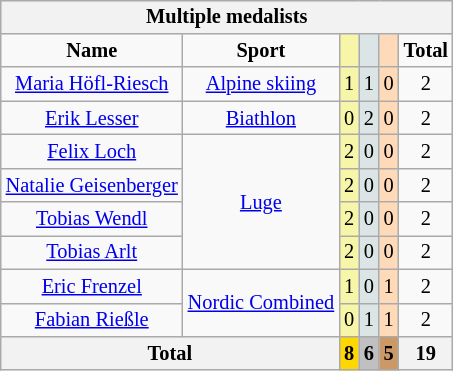<table class="wikitable" style="font-size:85%; float:right;clear:right;">
<tr style="background:#efefef;">
<th colspan=7>Multiple medalists</th>
</tr>
<tr align=center>
<td><strong>Name</strong></td>
<td><strong>Sport</strong></td>
<td bgcolor=#f7f6a8></td>
<td bgcolor=#dce5e5></td>
<td bgcolor=#ffdab9></td>
<td><strong>Total</strong></td>
</tr>
<tr align=center>
<td><a href='#'>Maria Höfl-Riesch</a></td>
<td><a href='#'>Alpine skiing</a></td>
<td style="background:#f7f6a8;">1</td>
<td style="background:#dce5e5;">1</td>
<td style="background:#ffdab9;">0</td>
<td>2</td>
</tr>
<tr align=center>
<td><a href='#'>Erik Lesser</a></td>
<td><a href='#'>Biathlon</a></td>
<td style="background:#f7f6a8;">0</td>
<td style="background:#dce5e5;">2</td>
<td style="background:#ffdab9;">0</td>
<td>2</td>
</tr>
<tr align=center>
<td><a href='#'>Felix Loch</a></td>
<td rowspan=4><a href='#'>Luge</a></td>
<td style="background:#f7f6a8;">2</td>
<td style="background:#dce5e5;">0</td>
<td style="background:#ffdab9;">0</td>
<td>2</td>
</tr>
<tr align=center>
<td><a href='#'>Natalie Geisenberger</a></td>
<td style="background:#f7f6a8;">2</td>
<td style="background:#dce5e5;">0</td>
<td style="background:#ffdab9;">0</td>
<td>2</td>
</tr>
<tr align=center>
<td><a href='#'>Tobias Wendl</a></td>
<td style="background:#f7f6a8;">2</td>
<td style="background:#dce5e5;">0</td>
<td style="background:#ffdab9;">0</td>
<td>2</td>
</tr>
<tr align=center>
<td><a href='#'>Tobias Arlt</a></td>
<td style="background:#f7f6a8;">2</td>
<td style="background:#dce5e5;">0</td>
<td style="background:#ffdab9;">0</td>
<td>2</td>
</tr>
<tr align=center>
<td><a href='#'>Eric Frenzel</a></td>
<td rowspan=2><a href='#'>Nordic Combined</a></td>
<td style="background:#f7f6a8;">1</td>
<td style="background:#dce5e5;">0</td>
<td style="background:#ffdab9;">1</td>
<td>2</td>
</tr>
<tr align=center>
<td><a href='#'>Fabian Rießle</a></td>
<td style="background:#f7f6a8;">0</td>
<td style="background:#dce5e5;">1</td>
<td style="background:#ffdab9;">1</td>
<td>2</td>
</tr>
<tr>
<th colspan=2>Total</th>
<th style="background:gold">8</th>
<th style="background:silver">6</th>
<th style="background:#c96">5</th>
<th>19</th>
</tr>
</table>
